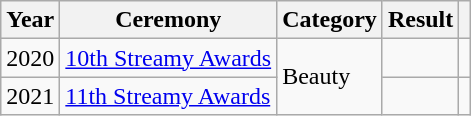<table class="wikitable sortable">
<tr>
<th>Year</th>
<th>Ceremony</th>
<th>Category</th>
<th>Result</th>
<th class="unsortable"></th>
</tr>
<tr>
<td>2020</td>
<td><a href='#'>10th Streamy Awards</a></td>
<td rowspan="2">Beauty</td>
<td></td>
<td></td>
</tr>
<tr>
<td>2021</td>
<td><a href='#'>11th Streamy Awards</a></td>
<td></td>
<td></td>
</tr>
</table>
